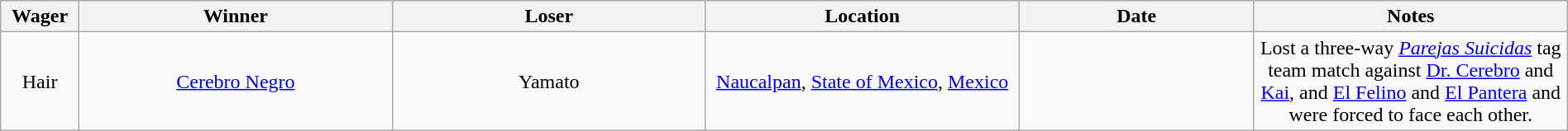<table class="wikitable" style="width:100%;">
<tr>
<th style="width:5%;">Wager</th>
<th style="width:20%;">Winner</th>
<th style="width:20%;">Loser</th>
<th style="width:20%;">Location</th>
<th style="width:15%;">Date</th>
<th style="width:20%;">Notes</th>
</tr>
<tr style="text-align:center;">
<td>Hair</td>
<td><a href='#'>Cerebro Negro</a></td>
<td>Yamato</td>
<td><a href='#'>Naucalpan</a>, <a href='#'>State of Mexico</a>, <a href='#'>Mexico</a></td>
<td></td>
<td>Lost a three-way <em><a href='#'>Parejas Suicidas</a></em> tag team match against <a href='#'>Dr. Cerebro</a> and <a href='#'>Kai</a>, and <a href='#'>El Felino</a> and <a href='#'>El Pantera</a> and were forced to face each other.</td>
</tr>
</table>
